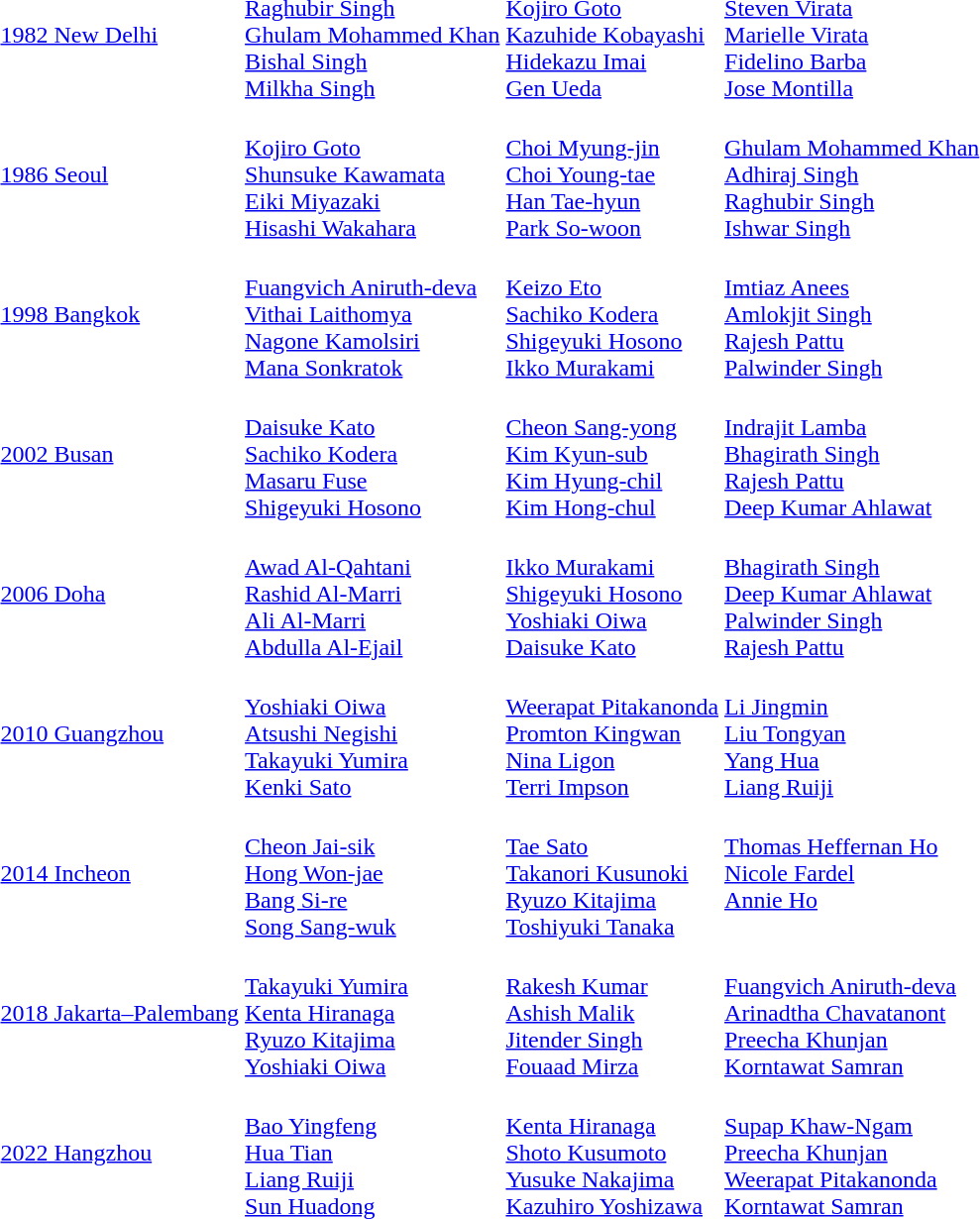<table>
<tr>
<td><a href='#'>1982 New Delhi</a></td>
<td><br><a href='#'>Raghubir Singh</a><br><a href='#'>Ghulam Mohammed Khan</a><br><a href='#'>Bishal Singh</a><br><a href='#'>Milkha Singh</a></td>
<td><br><a href='#'>Kojiro Goto</a><br><a href='#'>Kazuhide Kobayashi</a><br><a href='#'>Hidekazu Imai</a><br><a href='#'>Gen Ueda</a></td>
<td><br><a href='#'>Steven Virata</a><br><a href='#'>Marielle Virata</a><br><a href='#'>Fidelino Barba</a><br><a href='#'>Jose Montilla</a></td>
</tr>
<tr>
<td><a href='#'>1986 Seoul</a></td>
<td><br><a href='#'>Kojiro Goto</a><br><a href='#'>Shunsuke Kawamata</a><br><a href='#'>Eiki Miyazaki</a><br><a href='#'>Hisashi Wakahara</a></td>
<td><br><a href='#'>Choi Myung-jin</a><br><a href='#'>Choi Young-tae</a><br><a href='#'>Han Tae-hyun</a><br><a href='#'>Park So-woon</a></td>
<td><br><a href='#'>Ghulam Mohammed Khan</a><br><a href='#'>Adhiraj Singh</a><br><a href='#'>Raghubir Singh</a><br><a href='#'>Ishwar Singh</a></td>
</tr>
<tr>
<td><a href='#'>1998 Bangkok</a></td>
<td><br><a href='#'>Fuangvich Aniruth-deva</a><br><a href='#'>Vithai Laithomya</a><br><a href='#'>Nagone Kamolsiri</a><br><a href='#'>Mana Sonkratok</a></td>
<td><br><a href='#'>Keizo Eto</a><br><a href='#'>Sachiko Kodera</a><br><a href='#'>Shigeyuki Hosono</a><br><a href='#'>Ikko Murakami</a></td>
<td><br><a href='#'>Imtiaz Anees</a><br><a href='#'>Amlokjit Singh</a><br><a href='#'>Rajesh Pattu</a><br><a href='#'>Palwinder Singh</a></td>
</tr>
<tr>
<td><a href='#'>2002 Busan</a></td>
<td><br><a href='#'>Daisuke Kato</a><br><a href='#'>Sachiko Kodera</a><br><a href='#'>Masaru Fuse</a><br><a href='#'>Shigeyuki Hosono</a></td>
<td><br><a href='#'>Cheon Sang-yong</a><br><a href='#'>Kim Kyun-sub</a><br><a href='#'>Kim Hyung-chil</a><br><a href='#'>Kim Hong-chul</a></td>
<td><br><a href='#'>Indrajit Lamba</a><br><a href='#'>Bhagirath Singh</a><br><a href='#'>Rajesh Pattu</a><br><a href='#'>Deep Kumar Ahlawat</a></td>
</tr>
<tr>
<td><a href='#'>2006 Doha</a></td>
<td><br><a href='#'>Awad Al-Qahtani</a><br><a href='#'>Rashid Al-Marri</a><br><a href='#'>Ali Al-Marri</a><br><a href='#'>Abdulla Al-Ejail</a></td>
<td><br><a href='#'>Ikko Murakami</a><br><a href='#'>Shigeyuki Hosono</a><br><a href='#'>Yoshiaki Oiwa</a><br><a href='#'>Daisuke Kato</a></td>
<td><br><a href='#'>Bhagirath Singh</a><br><a href='#'>Deep Kumar Ahlawat</a><br><a href='#'>Palwinder Singh</a><br><a href='#'>Rajesh Pattu</a></td>
</tr>
<tr>
<td><a href='#'>2010 Guangzhou</a></td>
<td><br><a href='#'>Yoshiaki Oiwa</a><br><a href='#'>Atsushi Negishi</a><br><a href='#'>Takayuki Yumira</a><br><a href='#'>Kenki Sato</a></td>
<td><br><a href='#'>Weerapat Pitakanonda</a><br><a href='#'>Promton Kingwan</a><br><a href='#'>Nina Ligon</a><br><a href='#'>Terri Impson</a></td>
<td><br><a href='#'>Li Jingmin</a><br><a href='#'>Liu Tongyan</a><br><a href='#'>Yang Hua</a><br><a href='#'>Liang Ruiji</a></td>
</tr>
<tr>
<td><a href='#'>2014 Incheon</a></td>
<td><br><a href='#'>Cheon Jai-sik</a><br><a href='#'>Hong Won-jae</a><br><a href='#'>Bang Si-re</a><br><a href='#'>Song Sang-wuk</a></td>
<td><br><a href='#'>Tae Sato</a><br><a href='#'>Takanori Kusunoki</a><br><a href='#'>Ryuzo Kitajima</a><br><a href='#'>Toshiyuki Tanaka</a></td>
<td valign=top><br><a href='#'>Thomas Heffernan Ho</a><br><a href='#'>Nicole Fardel</a><br><a href='#'>Annie Ho</a></td>
</tr>
<tr>
<td><a href='#'>2018 Jakarta–Palembang</a></td>
<td><br><a href='#'>Takayuki Yumira</a><br><a href='#'>Kenta Hiranaga</a><br><a href='#'>Ryuzo Kitajima</a><br><a href='#'>Yoshiaki Oiwa</a></td>
<td><br><a href='#'>Rakesh Kumar</a><br><a href='#'>Ashish Malik</a><br><a href='#'>Jitender Singh</a><br><a href='#'>Fouaad Mirza</a></td>
<td><br><a href='#'>Fuangvich Aniruth-deva</a><br><a href='#'>Arinadtha Chavatanont</a><br><a href='#'>Preecha Khunjan</a><br><a href='#'>Korntawat Samran</a></td>
</tr>
<tr>
<td><a href='#'>2022 Hangzhou</a></td>
<td><br><a href='#'>Bao Yingfeng</a><br><a href='#'>Hua Tian</a><br><a href='#'>Liang Ruiji</a><br><a href='#'>Sun Huadong</a></td>
<td><br><a href='#'>Kenta Hiranaga</a><br><a href='#'>Shoto Kusumoto</a><br><a href='#'>Yusuke Nakajima</a><br><a href='#'>Kazuhiro Yoshizawa</a></td>
<td><br><a href='#'>Supap Khaw-Ngam</a><br><a href='#'>Preecha Khunjan</a><br><a href='#'>Weerapat Pitakanonda</a><br><a href='#'>Korntawat Samran</a></td>
</tr>
</table>
